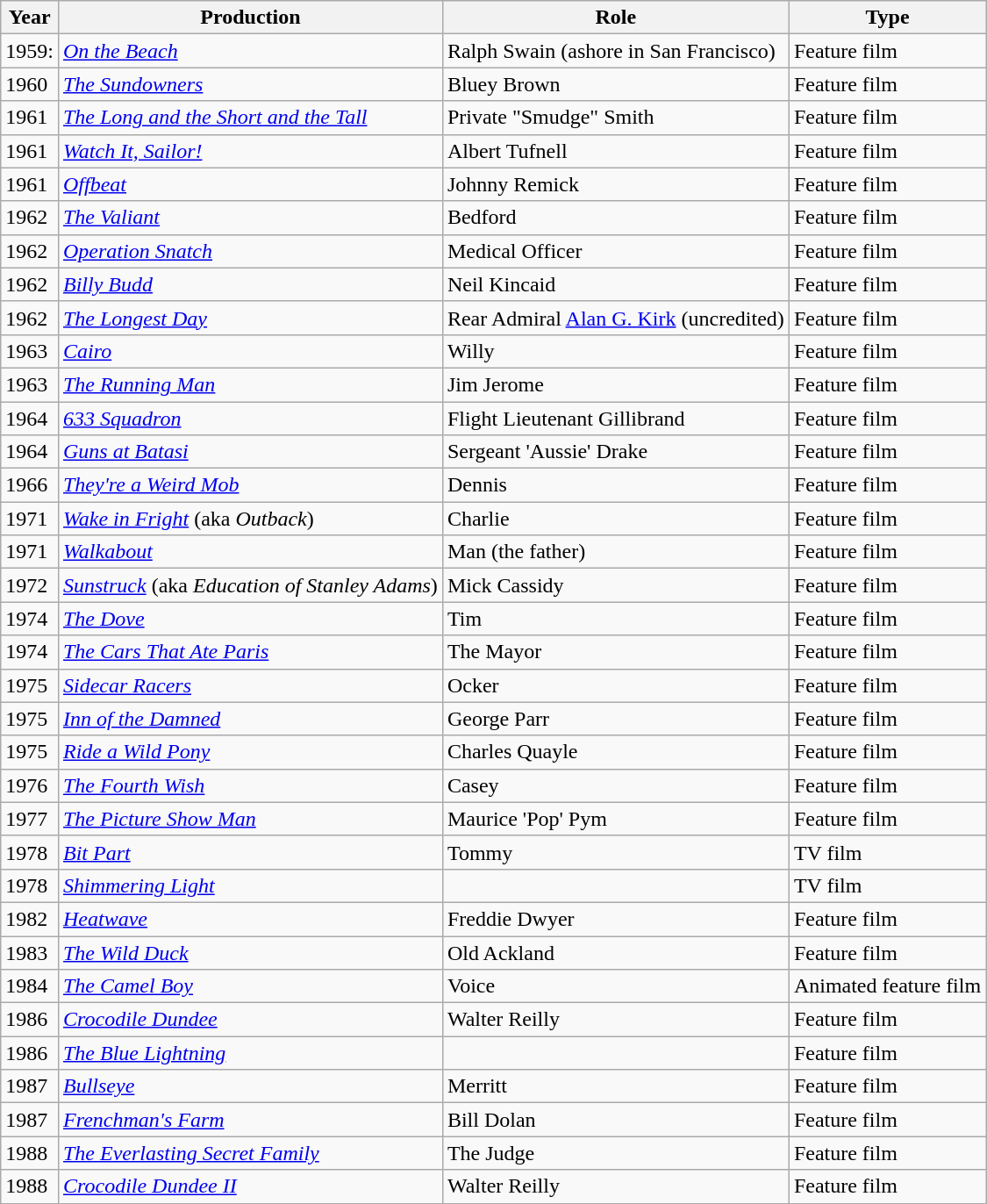<table class="wikitable">
<tr>
<th>Year</th>
<th>Production</th>
<th>Role</th>
<th>Type</th>
</tr>
<tr>
<td>1959:</td>
<td><em><a href='#'>On the Beach</a></em></td>
<td>Ralph Swain (ashore in San Francisco)</td>
<td>Feature film</td>
</tr>
<tr>
<td>1960</td>
<td><em><a href='#'>The Sundowners</a></em></td>
<td>Bluey Brown</td>
<td>Feature film</td>
</tr>
<tr>
<td>1961</td>
<td><em><a href='#'>The Long and the Short and the Tall</a></em></td>
<td>Private "Smudge" Smith</td>
<td>Feature film</td>
</tr>
<tr>
<td>1961</td>
<td><em><a href='#'>Watch It, Sailor!</a></em></td>
<td>Albert Tufnell</td>
<td>Feature film</td>
</tr>
<tr>
<td>1961</td>
<td><em><a href='#'>Offbeat</a></em></td>
<td>Johnny Remick</td>
<td>Feature film</td>
</tr>
<tr>
<td>1962</td>
<td><em><a href='#'>The Valiant</a></em></td>
<td>Bedford</td>
<td>Feature film</td>
</tr>
<tr>
<td>1962</td>
<td><em><a href='#'>Operation Snatch</a></em></td>
<td>Medical Officer</td>
<td>Feature film</td>
</tr>
<tr>
<td>1962</td>
<td><em><a href='#'>Billy Budd</a></em></td>
<td>Neil Kincaid</td>
<td>Feature film</td>
</tr>
<tr>
<td>1962</td>
<td><em><a href='#'>The Longest Day</a></em></td>
<td>Rear Admiral <a href='#'>Alan G. Kirk</a> (uncredited)</td>
<td>Feature film</td>
</tr>
<tr>
<td>1963</td>
<td><em><a href='#'>Cairo</a></em></td>
<td>Willy</td>
<td>Feature film</td>
</tr>
<tr>
<td>1963</td>
<td><em><a href='#'>The Running Man</a></em></td>
<td>Jim Jerome</td>
<td>Feature film</td>
</tr>
<tr>
<td>1964</td>
<td><em><a href='#'>633 Squadron</a></em></td>
<td>Flight Lieutenant Gillibrand</td>
<td>Feature film</td>
</tr>
<tr>
<td>1964</td>
<td><em><a href='#'>Guns at Batasi</a></em></td>
<td>Sergeant 'Aussie' Drake</td>
<td>Feature film</td>
</tr>
<tr>
<td>1966</td>
<td><em><a href='#'>They're a Weird Mob</a></em></td>
<td>Dennis</td>
<td>Feature film</td>
</tr>
<tr>
<td>1971</td>
<td><em><a href='#'>Wake in Fright</a></em> (aka <em>Outback</em>)</td>
<td>Charlie</td>
<td>Feature film</td>
</tr>
<tr>
<td>1971</td>
<td><em><a href='#'>Walkabout</a></em></td>
<td>Man (the father)</td>
<td>Feature film</td>
</tr>
<tr>
<td>1972</td>
<td><em><a href='#'>Sunstruck</a></em> (aka <em>Education of Stanley Adams</em>)</td>
<td>Mick Cassidy</td>
<td>Feature film</td>
</tr>
<tr>
<td>1974</td>
<td><em><a href='#'>The Dove</a></em></td>
<td>Tim</td>
<td>Feature film</td>
</tr>
<tr>
<td>1974</td>
<td><em><a href='#'>The Cars That Ate Paris</a></em></td>
<td>The Mayor</td>
<td>Feature film</td>
</tr>
<tr>
<td>1975</td>
<td><em><a href='#'>Sidecar Racers</a></em></td>
<td>Ocker</td>
<td>Feature film</td>
</tr>
<tr>
<td>1975</td>
<td><em><a href='#'>Inn of the Damned</a></em></td>
<td>George Parr</td>
<td>Feature film</td>
</tr>
<tr>
<td>1975</td>
<td><em><a href='#'>Ride a Wild Pony</a></em></td>
<td>Charles Quayle</td>
<td>Feature film</td>
</tr>
<tr>
<td>1976</td>
<td><em><a href='#'>The Fourth Wish</a></em></td>
<td>Casey</td>
<td>Feature film</td>
</tr>
<tr>
<td>1977</td>
<td><em><a href='#'>The Picture Show Man</a></em></td>
<td>Maurice 'Pop' Pym</td>
<td>Feature film</td>
</tr>
<tr>
<td>1978</td>
<td><em><a href='#'>Bit Part</a></em></td>
<td>Tommy</td>
<td>TV film</td>
</tr>
<tr>
<td>1978</td>
<td><em><a href='#'>Shimmering Light</a></em></td>
<td></td>
<td>TV film</td>
</tr>
<tr>
<td>1982</td>
<td><em><a href='#'>Heatwave</a></em></td>
<td>Freddie Dwyer</td>
<td>Feature film</td>
</tr>
<tr>
<td>1983</td>
<td><em><a href='#'>The Wild Duck</a></em></td>
<td>Old Ackland</td>
<td>Feature film</td>
</tr>
<tr>
<td>1984</td>
<td><em><a href='#'>The Camel Boy</a></em></td>
<td>Voice</td>
<td>Animated feature film</td>
</tr>
<tr>
<td>1986</td>
<td><em><a href='#'>Crocodile Dundee</a></em></td>
<td>Walter Reilly</td>
<td>Feature film</td>
</tr>
<tr>
<td>1986</td>
<td><em><a href='#'>The Blue Lightning</a></em></td>
<td></td>
<td>Feature film</td>
</tr>
<tr>
<td>1987</td>
<td><em><a href='#'>Bullseye</a></em></td>
<td>Merritt</td>
<td>Feature film</td>
</tr>
<tr>
<td>1987</td>
<td><em><a href='#'>Frenchman's Farm</a></em></td>
<td>Bill Dolan</td>
<td>Feature film</td>
</tr>
<tr>
<td>1988</td>
<td><em><a href='#'>The Everlasting Secret Family</a></em></td>
<td>The Judge</td>
<td>Feature film</td>
</tr>
<tr>
<td>1988</td>
<td><em><a href='#'>Crocodile Dundee II</a></em></td>
<td>Walter Reilly</td>
<td>Feature film</td>
</tr>
</table>
